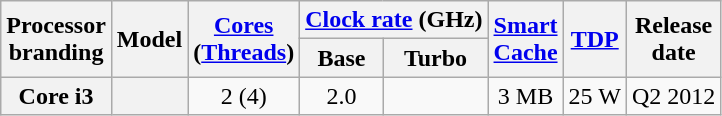<table class="wikitable sortable nowrap" style="text-align: center;">
<tr>
<th class="unsortable" rowspan="2">Processor<br>branding</th>
<th rowspan="2">Model</th>
<th class="unsortable" rowspan="2"><a href='#'>Cores</a><br>(<a href='#'>Threads</a>)</th>
<th colspan="2"><a href='#'>Clock rate</a> (GHz)</th>
<th class="unsortable" rowspan="2"><a href='#'>Smart<br>Cache</a></th>
<th rowspan="2"><a href='#'>TDP</a></th>
<th rowspan="2">Release<br>date</th>
</tr>
<tr>
<th class="unsortable">Base</th>
<th class="unsortable">Turbo</th>
</tr>
<tr>
<th>Core i3</th>
<th style="text-align:left;" data-sort-value="sku1"></th>
<td>2 (4)</td>
<td>2.0</td>
<td></td>
<td>3 MB</td>
<td>25 W</td>
<td>Q2 2012</td>
</tr>
</table>
